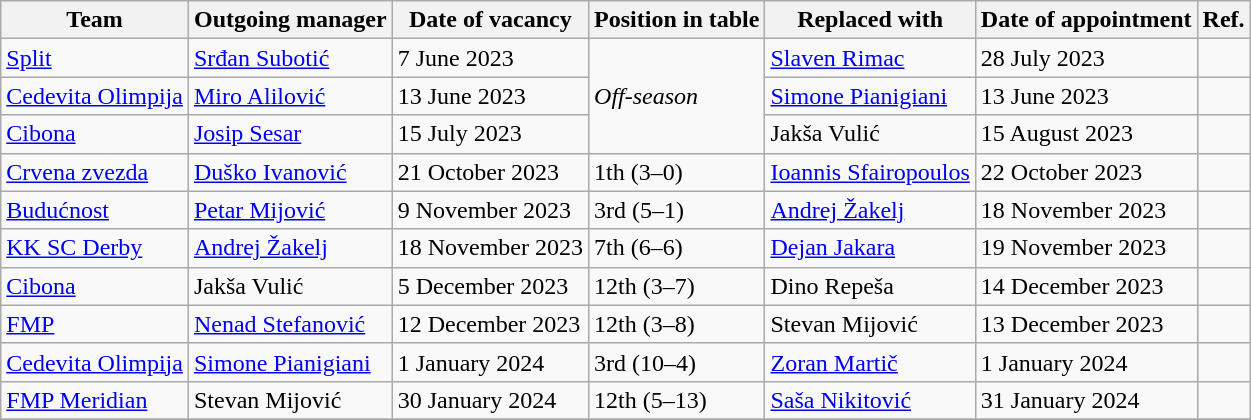<table class="wikitable sortable">
<tr>
<th>Team</th>
<th>Outgoing manager</th>
<th>Date of vacancy</th>
<th>Position in table</th>
<th>Replaced with</th>
<th>Date of appointment</th>
<th>Ref.</th>
</tr>
<tr>
<td><a href='#'>Split</a></td>
<td> <a href='#'>Srđan Subotić</a></td>
<td>7 June 2023</td>
<td rowspan=3><em>Off-season</em></td>
<td> <a href='#'>Slaven Rimac</a></td>
<td>28 July 2023</td>
<td></td>
</tr>
<tr>
<td><a href='#'>Cedevita Olimpija</a></td>
<td> <a href='#'>Miro Alilović</a></td>
<td>13 June 2023</td>
<td> <a href='#'>Simone Pianigiani</a></td>
<td>13 June 2023</td>
<td></td>
</tr>
<tr>
<td><a href='#'>Cibona</a></td>
<td> <a href='#'>Josip Sesar</a></td>
<td>15 July 2023</td>
<td> Jakša Vulić</td>
<td>15 August 2023</td>
<td></td>
</tr>
<tr>
<td><a href='#'>Crvena zvezda</a></td>
<td> <a href='#'>Duško Ivanović</a></td>
<td>21 October 2023</td>
<td>1th (3–0)</td>
<td> <a href='#'>Ioannis Sfairopoulos</a></td>
<td>22 October 2023</td>
<td></td>
</tr>
<tr>
<td><a href='#'>Budućnost</a></td>
<td> <a href='#'>Petar Mijović</a></td>
<td>9 November 2023</td>
<td>3rd (5–1)</td>
<td> <a href='#'>Andrej Žakelj</a></td>
<td>18 November 2023</td>
<td></td>
</tr>
<tr>
<td><a href='#'>KK SC Derby</a></td>
<td> <a href='#'>Andrej Žakelj</a></td>
<td>18 November 2023</td>
<td>7th (6–6)</td>
<td> <a href='#'>Dejan Jakara</a></td>
<td>19 November 2023</td>
<td></td>
</tr>
<tr>
<td><a href='#'>Cibona</a></td>
<td> Jakša Vulić</td>
<td>5 December 2023</td>
<td>12th (3–7)</td>
<td> Dino Repeša</td>
<td>14 December 2023</td>
<td></td>
</tr>
<tr>
<td><a href='#'>FMP</a></td>
<td> <a href='#'>Nenad Stefanović</a></td>
<td>12 December 2023</td>
<td>12th (3–8)</td>
<td> Stevan Mijović</td>
<td>13 December 2023</td>
<td></td>
</tr>
<tr>
<td><a href='#'>Cedevita Olimpija</a></td>
<td> <a href='#'>Simone Pianigiani</a></td>
<td>1 January 2024</td>
<td>3rd (10–4)</td>
<td> <a href='#'>Zoran Martič</a></td>
<td>1 January 2024</td>
<td></td>
</tr>
<tr>
<td><a href='#'>FMP Meridian</a></td>
<td> Stevan Mijović</td>
<td>30 January 2024</td>
<td>12th (5–13)</td>
<td> <a href='#'>Saša Nikitović</a></td>
<td>31 January 2024</td>
<td></td>
</tr>
<tr>
</tr>
</table>
